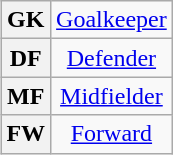<table class="wikitable plainrowheaders" style="text-align:center;margin-left:1em;float:right">
<tr>
<th>GK</th>
<td><a href='#'>Goalkeeper</a></td>
</tr>
<tr>
<th>DF</th>
<td><a href='#'>Defender</a></td>
</tr>
<tr>
<th>MF</th>
<td><a href='#'>Midfielder</a></td>
</tr>
<tr>
<th>FW</th>
<td><a href='#'>Forward</a></td>
</tr>
</table>
